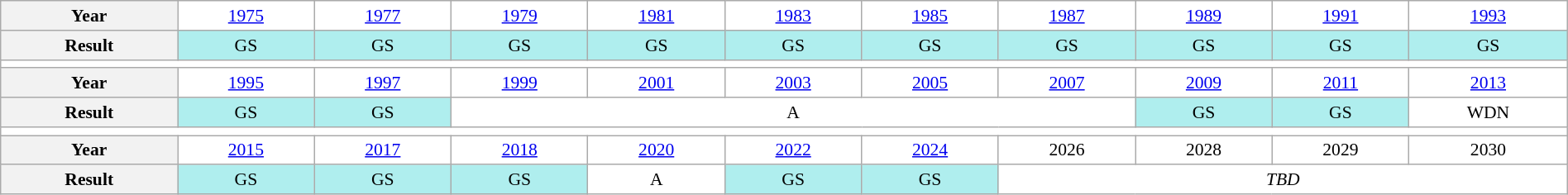<table class="wikitable" style="text-align:center; font-size:90%; background:white;" width="100%">
<tr>
<th>Year</th>
<td><a href='#'>1975</a></td>
<td><a href='#'>1977</a></td>
<td><a href='#'>1979</a></td>
<td><a href='#'>1981</a></td>
<td><a href='#'>1983</a></td>
<td><a href='#'>1985</a></td>
<td><a href='#'>1987</a></td>
<td><a href='#'>1989</a></td>
<td><a href='#'>1991</a></td>
<td><a href='#'>1993</a></td>
</tr>
<tr>
<th>Result</th>
<td bgcolor="afeeee">GS</td>
<td bgcolor="afeeee">GS</td>
<td bgcolor="afeeee">GS</td>
<td bgcolor="afeeee">GS</td>
<td bgcolor="afeeee">GS</td>
<td bgcolor="afeeee">GS</td>
<td bgcolor="afeeee">GS</td>
<td bgcolor="afeeee">GS</td>
<td bgcolor="afeeee">GS</td>
<td bgcolor="afeeee">GS</td>
</tr>
<tr>
<td colspan="11"></td>
</tr>
<tr>
<th>Year</th>
<td><a href='#'>1995</a></td>
<td><a href='#'>1997</a></td>
<td><a href='#'>1999</a></td>
<td><a href='#'>2001</a></td>
<td><a href='#'>2003</a></td>
<td><a href='#'>2005</a></td>
<td><a href='#'>2007</a></td>
<td><a href='#'>2009</a></td>
<td><a href='#'>2011</a></td>
<td><a href='#'>2013</a></td>
</tr>
<tr>
<th>Result</th>
<td bgcolor="afeeee">GS</td>
<td bgcolor="afeeee">GS</td>
<td colspan="5">A</td>
<td bgcolor="afeeee">GS</td>
<td bgcolor="afeeee">GS</td>
<td>WDN</td>
</tr>
<tr>
<td colspan="11"></td>
</tr>
<tr>
<th>Year</th>
<td><a href='#'>2015</a></td>
<td><a href='#'>2017</a></td>
<td><a href='#'>2018</a></td>
<td><a href='#'>2020</a></td>
<td><a href='#'>2022</a></td>
<td><a href='#'>2024</a></td>
<td>2026</td>
<td>2028</td>
<td>2029</td>
<td>2030</td>
</tr>
<tr>
<th>Result</th>
<td bgcolor="afeeee">GS</td>
<td bgcolor="afeeee">GS</td>
<td bgcolor="afeeee">GS</td>
<td>A</td>
<td bgcolor="afeeee">GS</td>
<td bgcolor="afeeee">GS</td>
<td colspan="4"><em>TBD</em></td>
</tr>
</table>
